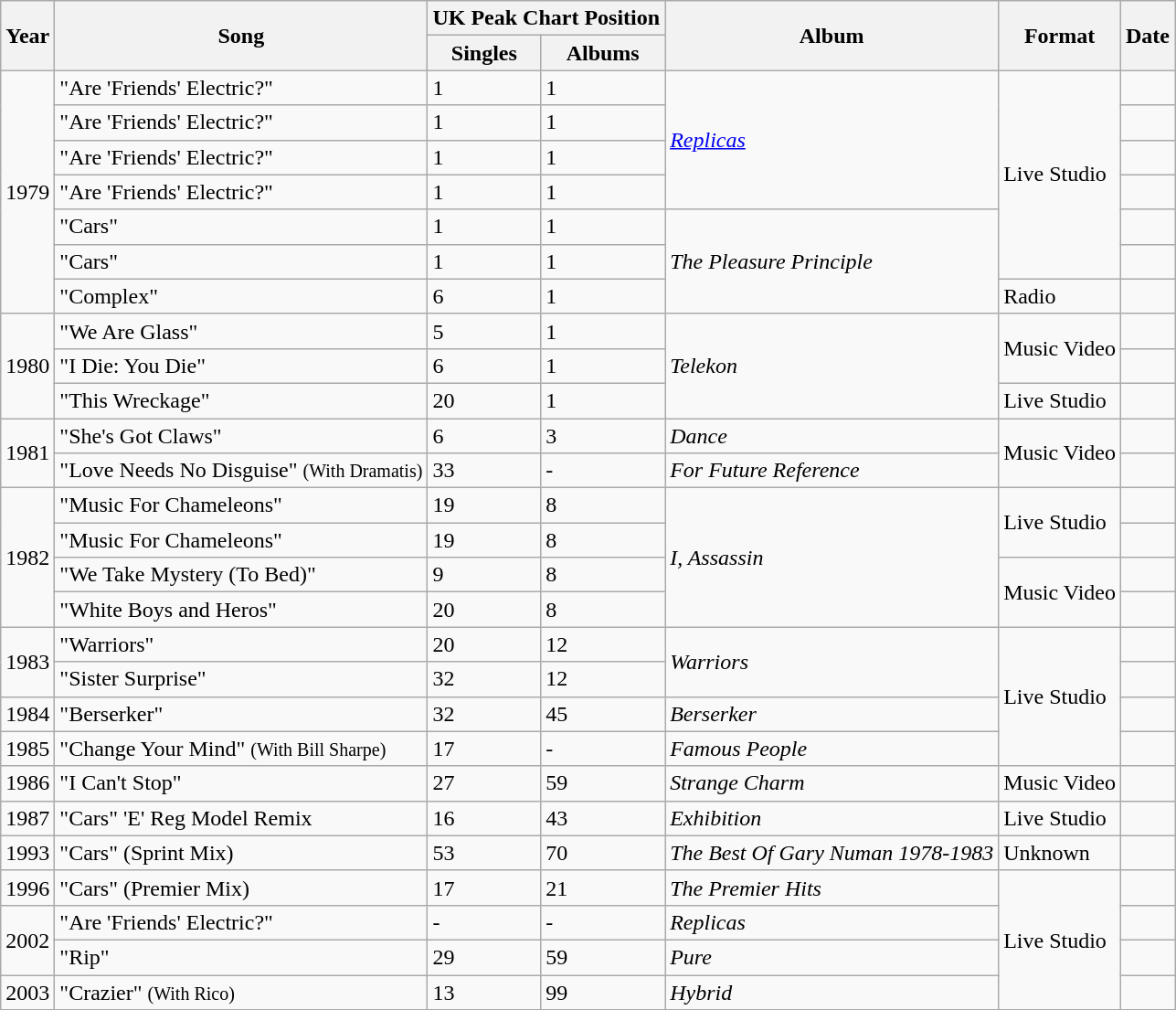<table class="wikitable">
<tr>
<th rowspan="2">Year</th>
<th rowspan="2">Song</th>
<th colspan="2">UK Peak Chart Position</th>
<th rowspan="2">Album</th>
<th rowspan="2">Format</th>
<th rowspan="2">Date</th>
</tr>
<tr>
<th>Singles</th>
<th>Albums</th>
</tr>
<tr>
<td rowspan="7">1979</td>
<td>"Are 'Friends' Electric?"</td>
<td>1</td>
<td>1</td>
<td rowspan="4"><a href='#'><em>Replicas</em></a></td>
<td rowspan="6">Live Studio</td>
<td></td>
</tr>
<tr>
<td>"Are 'Friends' Electric?"</td>
<td>1</td>
<td>1</td>
<td></td>
</tr>
<tr>
<td>"Are 'Friends' Electric?"</td>
<td>1</td>
<td>1</td>
<td></td>
</tr>
<tr>
<td>"Are 'Friends' Electric?"</td>
<td>1</td>
<td>1</td>
<td></td>
</tr>
<tr>
<td>"Cars"</td>
<td>1</td>
<td>1</td>
<td rowspan="3"><em>The Pleasure Principle</em></td>
<td></td>
</tr>
<tr>
<td>"Cars"</td>
<td>1</td>
<td>1</td>
<td></td>
</tr>
<tr>
<td>"Complex"</td>
<td>6</td>
<td>1</td>
<td>Radio</td>
<td></td>
</tr>
<tr>
<td rowspan="3">1980</td>
<td>"We Are Glass"</td>
<td>5</td>
<td>1</td>
<td rowspan="3"><em>Telekon</em></td>
<td rowspan="2">Music Video</td>
<td></td>
</tr>
<tr>
<td>"I Die: You Die"</td>
<td>6</td>
<td>1</td>
<td></td>
</tr>
<tr>
<td>"This Wreckage"</td>
<td>20</td>
<td>1</td>
<td>Live Studio</td>
<td></td>
</tr>
<tr>
<td rowspan="2">1981</td>
<td>"She's Got Claws"</td>
<td>6</td>
<td>3</td>
<td><em>Dance</em></td>
<td rowspan="2">Music Video</td>
<td></td>
</tr>
<tr>
<td>"Love Needs No Disguise" <small>(With Dramatis)</small></td>
<td>33</td>
<td>-</td>
<td><em>For Future Reference</em></td>
<td></td>
</tr>
<tr>
<td rowspan="4">1982</td>
<td>"Music For Chameleons"</td>
<td>19</td>
<td>8</td>
<td rowspan="4"><em>I, Assassin</em></td>
<td rowspan="2">Live Studio</td>
<td></td>
</tr>
<tr>
<td>"Music For Chameleons"</td>
<td>19</td>
<td>8</td>
<td></td>
</tr>
<tr>
<td>"We Take Mystery (To Bed)"</td>
<td>9</td>
<td>8</td>
<td rowspan="2">Music Video</td>
<td></td>
</tr>
<tr>
<td>"White Boys and Heros"</td>
<td>20</td>
<td>8</td>
<td></td>
</tr>
<tr>
<td rowspan="2">1983</td>
<td>"Warriors"</td>
<td>20</td>
<td>12</td>
<td rowspan="2"><em>Warriors</em></td>
<td rowspan="4">Live Studio</td>
<td></td>
</tr>
<tr>
<td>"Sister Surprise"</td>
<td>32</td>
<td>12</td>
<td></td>
</tr>
<tr>
<td>1984</td>
<td>"Berserker"</td>
<td>32</td>
<td>45</td>
<td><em>Berserker</em></td>
<td></td>
</tr>
<tr>
<td>1985</td>
<td>"Change Your Mind" <small>(With Bill Sharpe)</small></td>
<td>17</td>
<td>-</td>
<td><em>Famous People</em></td>
<td></td>
</tr>
<tr>
<td>1986</td>
<td>"I Can't Stop"</td>
<td>27</td>
<td>59</td>
<td><em>Strange Charm</em></td>
<td>Music Video</td>
<td></td>
</tr>
<tr>
<td>1987</td>
<td>"Cars" 'E' Reg Model Remix</td>
<td>16</td>
<td>43</td>
<td><em>Exhibition</em></td>
<td>Live Studio</td>
<td></td>
</tr>
<tr>
<td>1993</td>
<td>"Cars" (Sprint Mix)</td>
<td>53</td>
<td>70</td>
<td><em>The Best Of Gary Numan 1978-1983</em></td>
<td>Unknown</td>
<td></td>
</tr>
<tr>
<td>1996</td>
<td>"Cars" (Premier Mix)</td>
<td>17</td>
<td>21</td>
<td><em>The Premier Hits</em></td>
<td rowspan="4">Live Studio</td>
<td></td>
</tr>
<tr>
<td rowspan="2">2002</td>
<td>"Are 'Friends' Electric?"</td>
<td>-</td>
<td>-</td>
<td><em>Replicas</em></td>
<td></td>
</tr>
<tr>
<td>"Rip"</td>
<td>29</td>
<td>59</td>
<td><em>Pure</em></td>
<td></td>
</tr>
<tr>
<td>2003</td>
<td>"Crazier" <small>(With Rico)</small></td>
<td>13</td>
<td>99</td>
<td><em>Hybrid</em></td>
<td></td>
</tr>
</table>
